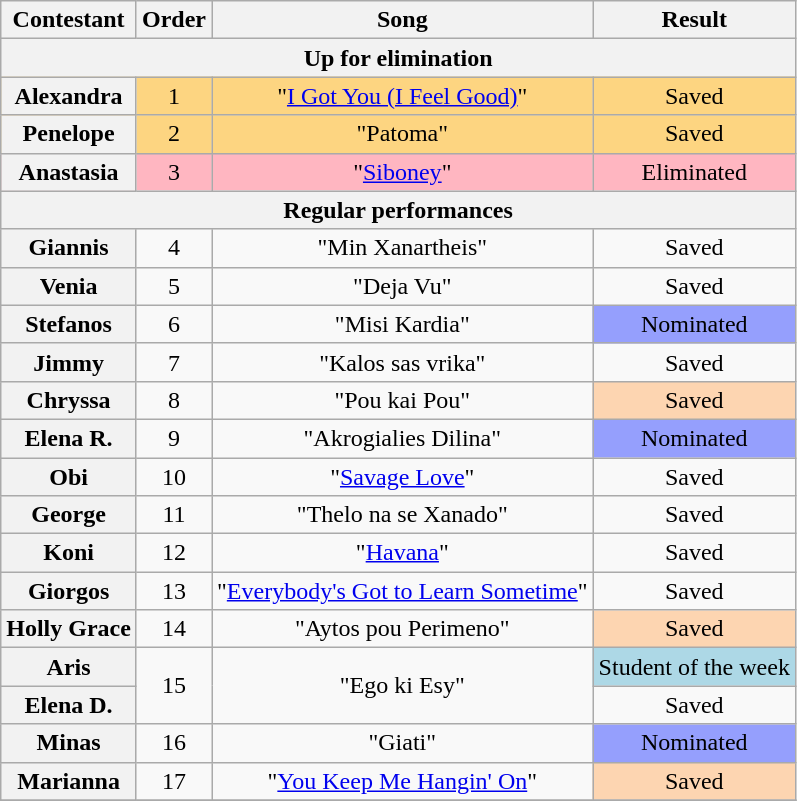<table class="wikitable sortable plainrowheaders" style="text-align:center;">
<tr>
<th scope="col">Contestant</th>
<th scope="col">Order</th>
<th scope="col">Song</th>
<th scope="col">Result</th>
</tr>
<tr>
<th colspan="4">Up for elimination</th>
</tr>
<tr style="background:#fdd581">
<th scope="row">Alexandra</th>
<td>1</td>
<td>"<a href='#'>I Got You (I Feel Good)</a>"</td>
<td>Saved</td>
</tr>
<tr style="background:#fdd581">
<th scope="row">Penelope</th>
<td>2</td>
<td>"Patoma"</td>
<td>Saved</td>
</tr>
<tr style="background:lightpink">
<th scope="row">Anastasia</th>
<td>3</td>
<td>"<a href='#'>Siboney</a>"</td>
<td>Eliminated</td>
</tr>
<tr>
<th colspan="4">Regular performances</th>
</tr>
<tr>
<th scope="row">Giannis</th>
<td>4</td>
<td>"Min Xanartheis"</td>
<td>Saved</td>
</tr>
<tr>
<th scope="row">Venia</th>
<td>5</td>
<td>"Deja Vu"</td>
<td>Saved</td>
</tr>
<tr>
<th scope="row">Stefanos</th>
<td>6</td>
<td>"Misi Kardia"</td>
<td style="background:#959ffd">Nominated</td>
</tr>
<tr>
<th scope="row">Jimmy</th>
<td>7</td>
<td>"Kalos sas vrika"</td>
<td>Saved</td>
</tr>
<tr>
<th scope="row">Chryssa</th>
<td>8</td>
<td>"Pou kai Pou"</td>
<td style="background:#fdd5b1">Saved</td>
</tr>
<tr>
<th scope="row">Elena R.</th>
<td>9</td>
<td>"Akrogialies Dilina"</td>
<td style="background:#959ffd">Nominated</td>
</tr>
<tr>
<th scope="row">Obi</th>
<td>10</td>
<td>"<a href='#'>Savage Love</a>"</td>
<td>Saved</td>
</tr>
<tr>
<th scope="row">George</th>
<td>11</td>
<td>"Thelo na se Xanado"</td>
<td>Saved</td>
</tr>
<tr>
<th scope="row">Koni</th>
<td>12</td>
<td>"<a href='#'>Havana</a>"</td>
<td>Saved</td>
</tr>
<tr>
<th scope="row">Giorgos</th>
<td>13</td>
<td>"<a href='#'>Everybody's Got to Learn Sometime</a>"</td>
<td>Saved</td>
</tr>
<tr>
<th scope="row">Holly Grace</th>
<td>14</td>
<td>"Aytos pou Perimeno"</td>
<td style="background:#fdd5b1">Saved</td>
</tr>
<tr>
<th scope="row">Aris</th>
<td rowspan="2">15</td>
<td rowspan="2">"Ego ki Esy"</td>
<td style="background-color: lightblue;">Student of the week</td>
</tr>
<tr>
<th scope="row">Elena D.</th>
<td>Saved</td>
</tr>
<tr>
<th scope="row">Minas</th>
<td>16</td>
<td>"Giati"</td>
<td style="background:#959ffd">Nominated</td>
</tr>
<tr>
<th scope="row">Marianna</th>
<td>17</td>
<td>"<a href='#'>You Keep Me Hangin' On</a>"</td>
<td style="background:#fdd5b1">Saved</td>
</tr>
<tr>
</tr>
</table>
